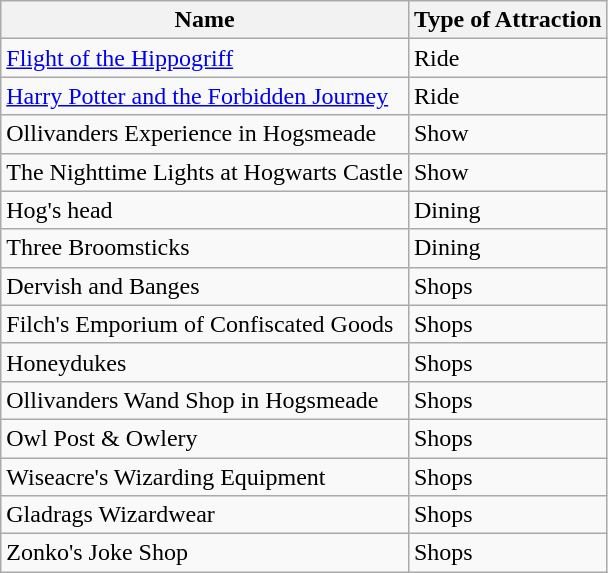<table class="wikitable">
<tr>
<th>Name</th>
<th>Type of Attraction</th>
</tr>
<tr>
<td><a href='#'>Flight of the Hippogriff</a></td>
<td>Ride</td>
</tr>
<tr>
<td><a href='#'>Harry Potter and the Forbidden Journey</a></td>
<td>Ride</td>
</tr>
<tr>
<td>Ollivanders Experience in Hogsmeade</td>
<td>Show</td>
</tr>
<tr>
<td>The Nighttime Lights at Hogwarts Castle</td>
<td>Show</td>
</tr>
<tr>
<td>Hog's head</td>
<td>Dining</td>
</tr>
<tr>
<td>Three Broomsticks</td>
<td>Dining</td>
</tr>
<tr>
<td>Dervish and Banges</td>
<td>Shops</td>
</tr>
<tr>
<td>Filch's Emporium of Confiscated Goods</td>
<td>Shops</td>
</tr>
<tr>
<td>Honeydukes</td>
<td>Shops</td>
</tr>
<tr>
<td>Ollivanders Wand Shop in Hogsmeade</td>
<td>Shops</td>
</tr>
<tr>
<td>Owl Post & Owlery</td>
<td>Shops</td>
</tr>
<tr>
<td>Wiseacre's Wizarding Equipment</td>
<td>Shops</td>
</tr>
<tr>
<td>Gladrags Wizardwear</td>
<td>Shops</td>
</tr>
<tr>
<td>Zonko's Joke Shop</td>
<td>Shops</td>
</tr>
</table>
